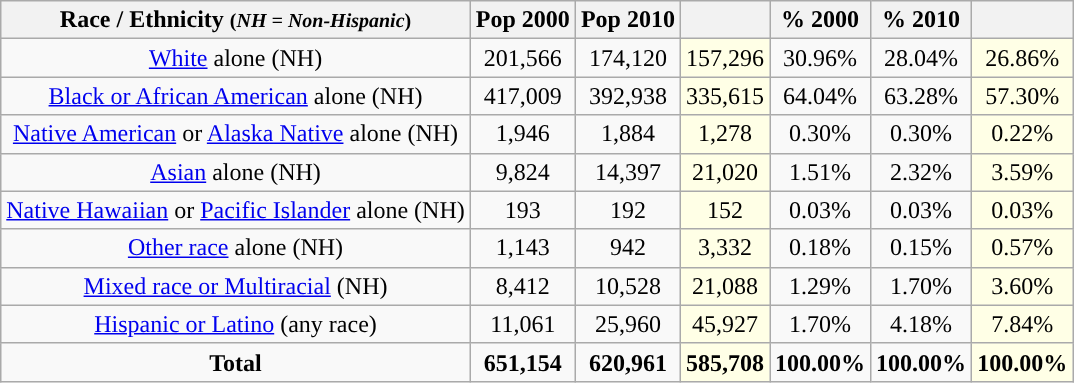<table class="wikitable" style="text-align:center;">
<tr>
<th>Race / Ethnicity <small>(<em>NH = Non-Hispanic</em>)</small></th>
<th>Pop 2000</th>
<th>Pop 2010</th>
<th></th>
<th>% 2000</th>
<th>% 2010</th>
<th></th>
</tr>
<tr>
<td><a href='#'>White</a> alone (NH)</td>
<td>201,566</td>
<td>174,120</td>
<td style='background: #ffffe6;'>157,296</td>
<td>30.96%</td>
<td>28.04%</td>
<td style='background: #ffffe6;'>26.86%</td>
</tr>
<tr>
<td><a href='#'>Black or African American</a> alone (NH)</td>
<td>417,009</td>
<td>392,938</td>
<td style='background: #ffffe6;'>335,615</td>
<td>64.04%</td>
<td>63.28%</td>
<td style='background: #ffffe6;'>57.30%</td>
</tr>
<tr>
<td><a href='#'>Native American</a> or <a href='#'>Alaska Native</a> alone (NH)</td>
<td>1,946</td>
<td>1,884</td>
<td style='background: #ffffe6;'>1,278</td>
<td>0.30%</td>
<td>0.30%</td>
<td style='background: #ffffe6;'>0.22%</td>
</tr>
<tr>
<td><a href='#'>Asian</a> alone (NH)</td>
<td>9,824</td>
<td>14,397</td>
<td style='background: #ffffe6;'>21,020</td>
<td>1.51%</td>
<td>2.32%</td>
<td style='background: #ffffe6;'>3.59%</td>
</tr>
<tr>
<td><a href='#'>Native Hawaiian</a> or <a href='#'>Pacific Islander</a> alone (NH)</td>
<td>193</td>
<td>192</td>
<td style='background: #ffffe6;'>152</td>
<td>0.03%</td>
<td>0.03%</td>
<td style='background: #ffffe6;'>0.03%</td>
</tr>
<tr>
<td><a href='#'>Other race</a> alone (NH)</td>
<td>1,143</td>
<td>942</td>
<td style='background: #ffffe6;'>3,332</td>
<td>0.18%</td>
<td>0.15%</td>
<td style='background: #ffffe6;'>0.57%</td>
</tr>
<tr>
<td><a href='#'>Mixed race or Multiracial</a> (NH)</td>
<td>8,412</td>
<td>10,528</td>
<td style='background: #ffffe6;'>21,088</td>
<td>1.29%</td>
<td>1.70%</td>
<td style='background: #ffffe6;'>3.60%</td>
</tr>
<tr>
<td><a href='#'>Hispanic or Latino</a> (any race)</td>
<td>11,061</td>
<td>25,960</td>
<td style='background: #ffffe6;'>45,927</td>
<td>1.70%</td>
<td>4.18%</td>
<td style='background: #ffffe6;'>7.84%</td>
</tr>
<tr>
<td><strong>Total</strong></td>
<td><strong>651,154</strong></td>
<td><strong>620,961</strong></td>
<td style='background: #ffffe6;'><strong>585,708</strong></td>
<td><strong>100.00%</strong></td>
<td><strong>100.00%</strong></td>
<td style='background: #ffffe6;'><strong>100.00%</strong></td>
</tr>
</table>
